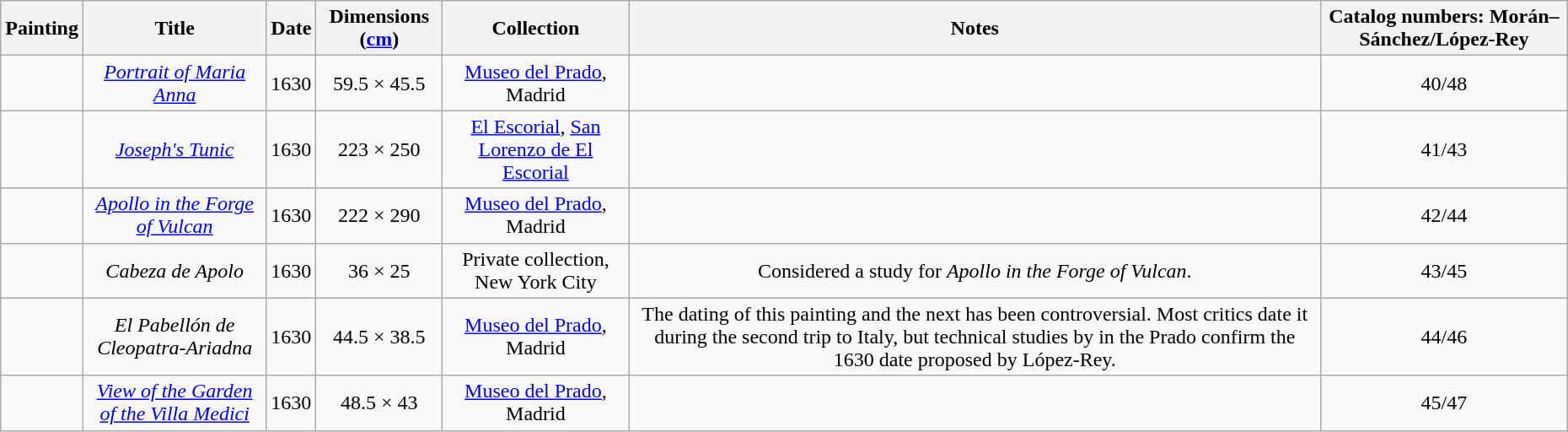<table class="sortable wikitable" style="margin-left:0.5em; text-align:center">
<tr>
<th>Painting</th>
<th>Title</th>
<th>Date</th>
<th>Dimensions (<a href='#'>cm</a>)</th>
<th>Collection</th>
<th>Notes</th>
<th>Catalog numbers: Morán–Sánchez/López-Rey</th>
</tr>
<tr>
<td></td>
<td><em><a href='#'>Portrait of Maria Anna</a></em></td>
<td>1630</td>
<td>59.5 × 45.5</td>
<td><a href='#'>Museo del Prado</a>, Madrid</td>
<td></td>
<td>40/48</td>
</tr>
<tr>
<td></td>
<td><em><a href='#'>Joseph's Tunic</a></em></td>
<td>1630</td>
<td>223 × 250</td>
<td><a href='#'>El Escorial</a>, <a href='#'>San Lorenzo de El Escorial</a></td>
<td></td>
<td>41/43</td>
</tr>
<tr>
<td></td>
<td><em><a href='#'>Apollo in the Forge of Vulcan</a></em></td>
<td>1630</td>
<td>222 × 290</td>
<td><a href='#'>Museo del Prado</a>, Madrid</td>
<td></td>
<td>42/44</td>
</tr>
<tr>
<td></td>
<td><em>Cabeza de Apolo</em></td>
<td>1630</td>
<td>36 × 25</td>
<td>Private collection, New York City</td>
<td>Considered a study for <em>Apollo in the Forge of Vulcan</em>.</td>
<td>43/45</td>
</tr>
<tr>
<td></td>
<td><em>El Pabellón de Cleopatra-Ariadna</em></td>
<td>1630</td>
<td>44.5 × 38.5</td>
<td><a href='#'>Museo del Prado</a>, Madrid</td>
<td>The dating of this painting and the next has been controversial. Most critics date it during the second trip to Italy, but technical studies by in the Prado confirm the 1630 date proposed by López-Rey.</td>
<td>44/46</td>
</tr>
<tr>
<td></td>
<td><em><a href='#'>View of the Garden of the Villa Medici</a></em></td>
<td>1630</td>
<td>48.5 × 43</td>
<td><a href='#'>Museo del Prado</a>, Madrid</td>
<td></td>
<td>45/47</td>
</tr>
</table>
